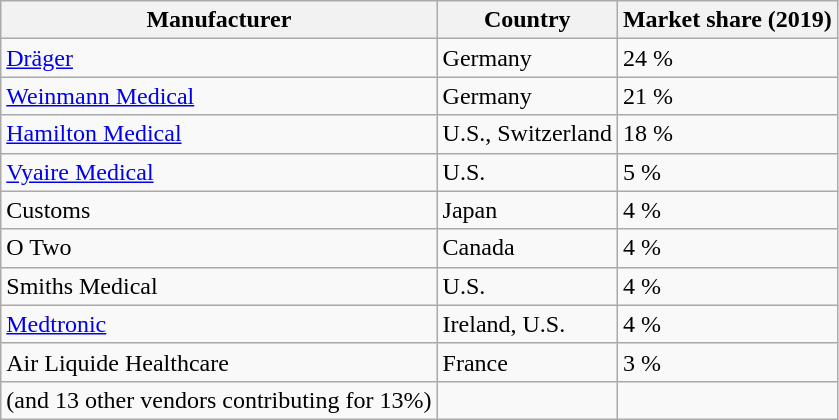<table class="wikitable sortable">
<tr>
<th>Manufacturer</th>
<th>Country</th>
<th>Market share (2019)</th>
</tr>
<tr>
<td><a href='#'>Dräger</a></td>
<td>Germany</td>
<td>24 %</td>
</tr>
<tr>
<td><a href='#'>Weinmann Medical</a></td>
<td>Germany</td>
<td>21 %</td>
</tr>
<tr>
<td><a href='#'>Hamilton Medical</a></td>
<td>U.S., Switzerland</td>
<td>18 %</td>
</tr>
<tr>
<td><a href='#'>Vyaire Medical</a></td>
<td>U.S.</td>
<td>5 %</td>
</tr>
<tr>
<td>Customs</td>
<td>Japan</td>
<td>4 %</td>
</tr>
<tr>
<td>O Two</td>
<td>Canada</td>
<td>4 %</td>
</tr>
<tr>
<td>Smiths Medical</td>
<td>U.S.</td>
<td>4 %</td>
</tr>
<tr>
<td><a href='#'>Medtronic</a></td>
<td>Ireland, U.S.</td>
<td>4 %</td>
</tr>
<tr>
<td>Air Liquide Healthcare</td>
<td>France</td>
<td>3 %</td>
</tr>
<tr>
<td>(and 13 other vendors contributing for 13%)</td>
<td></td>
<td></td>
</tr>
</table>
